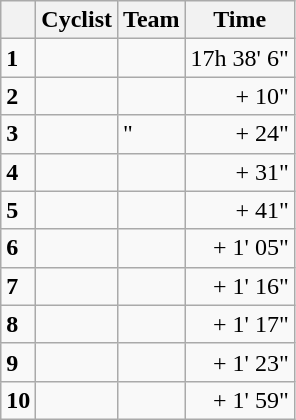<table class="wikitable">
<tr>
<th></th>
<th>Cyclist</th>
<th>Team</th>
<th>Time</th>
</tr>
<tr>
<td><strong>1</strong></td>
<td>  </td>
<td></td>
<td align="right">17h 38' 6"</td>
</tr>
<tr>
<td><strong>2</strong></td>
<td></td>
<td></td>
<td align="right">+ 10"</td>
</tr>
<tr>
<td><strong>3</strong></td>
<td></td>
<td>"</td>
<td align="right">+ 24"</td>
</tr>
<tr>
<td><strong>4</strong></td>
<td></td>
<td></td>
<td align="right">+ 31"</td>
</tr>
<tr>
<td><strong>5</strong></td>
<td></td>
<td></td>
<td align="right">+ 41"</td>
</tr>
<tr>
<td><strong>6</strong></td>
<td></td>
<td></td>
<td align="right">+ 1' 05"</td>
</tr>
<tr>
<td><strong>7</strong></td>
<td></td>
<td></td>
<td align="right">+ 1' 16"</td>
</tr>
<tr>
<td><strong>8</strong></td>
<td></td>
<td></td>
<td align="right">+ 1' 17"</td>
</tr>
<tr>
<td><strong>9</strong></td>
<td></td>
<td></td>
<td align="right">+ 1' 23"</td>
</tr>
<tr>
<td><strong>10</strong></td>
<td></td>
<td></td>
<td align="right">+ 1' 59"</td>
</tr>
</table>
